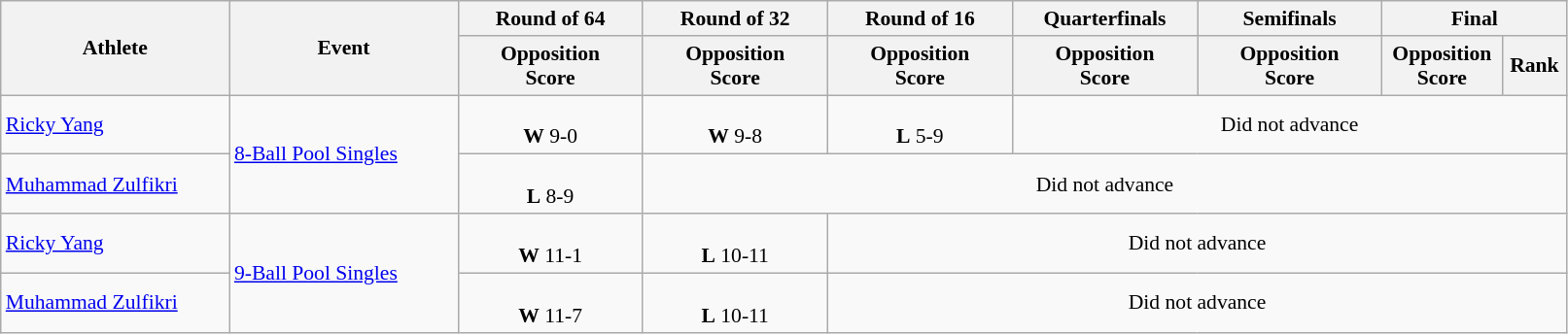<table class=wikitable style="font-size:90%; text-align:center">
<tr>
<th width="150" rowspan="2">Athlete</th>
<th width="150" rowspan="2">Event</th>
<th width="120">Round of 64</th>
<th width="120">Round of 32</th>
<th width="120">Round of 16</th>
<th width="120">Quarterfinals</th>
<th width="120">Semifinals</th>
<th width="120" colspan="2">Final</th>
</tr>
<tr>
<th>Opposition<br>Score</th>
<th>Opposition<br>Score</th>
<th>Opposition<br>Score</th>
<th>Opposition<br>Score</th>
<th>Opposition<br>Score</th>
<th>Opposition<br>Score</th>
<th>Rank</th>
</tr>
<tr>
<td align=left><a href='#'>Ricky Yang</a></td>
<td rowspan="2" align=left><a href='#'>8-Ball Pool Singles</a></td>
<td> <br><strong>W</strong> 9-0</td>
<td> <br><strong>W</strong> 9-8</td>
<td> <br><strong>L</strong> 5-9</td>
<td colspan="4" align="center">Did not advance</td>
</tr>
<tr>
<td align=left><a href='#'>Muhammad Zulfikri</a></td>
<td> <br><strong>L</strong> 8-9</td>
<td colspan="6" align="center">Did not advance</td>
</tr>
<tr>
<td align=left><a href='#'>Ricky Yang</a></td>
<td rowspan="2" align=left><a href='#'>9-Ball Pool Singles</a></td>
<td> <br><strong>W</strong> 11-1</td>
<td> <br><strong>L</strong> 10-11</td>
<td colspan="5" align="center">Did not advance</td>
</tr>
<tr>
<td align=left><a href='#'>Muhammad Zulfikri</a></td>
<td> <br><strong>W</strong> 11-7</td>
<td> <br><strong>L</strong> 10-11</td>
<td colspan="5" align="center">Did not advance</td>
</tr>
</table>
